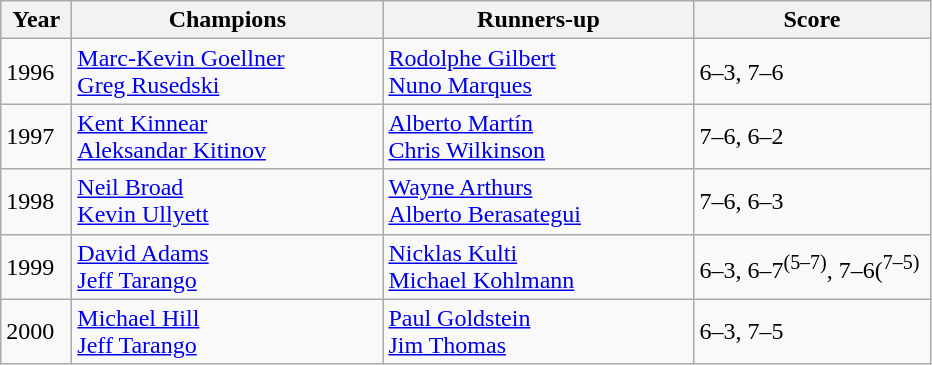<table class="wikitable">
<tr>
<th style="width:40px">Year</th>
<th style="width:200px">Champions</th>
<th style="width:200px">Runners-up</th>
<th style="width:150px">Score</th>
</tr>
<tr>
<td>1996</td>
<td> <a href='#'>Marc-Kevin Goellner</a><br> <a href='#'>Greg Rusedski</a></td>
<td> <a href='#'>Rodolphe Gilbert</a><br> <a href='#'>Nuno Marques</a></td>
<td>6–3, 7–6</td>
</tr>
<tr>
<td>1997</td>
<td> <a href='#'>Kent Kinnear</a><br> <a href='#'>Aleksandar Kitinov</a></td>
<td> <a href='#'>Alberto Martín</a><br> <a href='#'>Chris Wilkinson</a></td>
<td>7–6, 6–2</td>
</tr>
<tr>
<td>1998</td>
<td> <a href='#'>Neil Broad</a><br> <a href='#'>Kevin Ullyett</a></td>
<td> <a href='#'>Wayne Arthurs</a><br> <a href='#'>Alberto Berasategui</a></td>
<td>7–6, 6–3</td>
</tr>
<tr>
<td>1999</td>
<td> <a href='#'>David Adams</a><br> <a href='#'>Jeff Tarango</a></td>
<td> <a href='#'>Nicklas Kulti</a><br> <a href='#'>Michael Kohlmann</a></td>
<td>6–3, 6–7<sup>(5–7)</sup>, 7–6(<sup>7–5)</sup></td>
</tr>
<tr>
<td>2000</td>
<td> <a href='#'>Michael Hill</a><br> <a href='#'>Jeff Tarango</a></td>
<td> <a href='#'>Paul Goldstein</a><br> <a href='#'>Jim Thomas</a></td>
<td>6–3, 7–5</td>
</tr>
</table>
